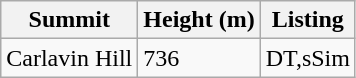<table class="wikitable sortable">
<tr>
<th>Summit</th>
<th>Height (m)</th>
<th>Listing</th>
</tr>
<tr>
<td>Carlavin Hill</td>
<td>736</td>
<td>DT,sSim</td>
</tr>
</table>
